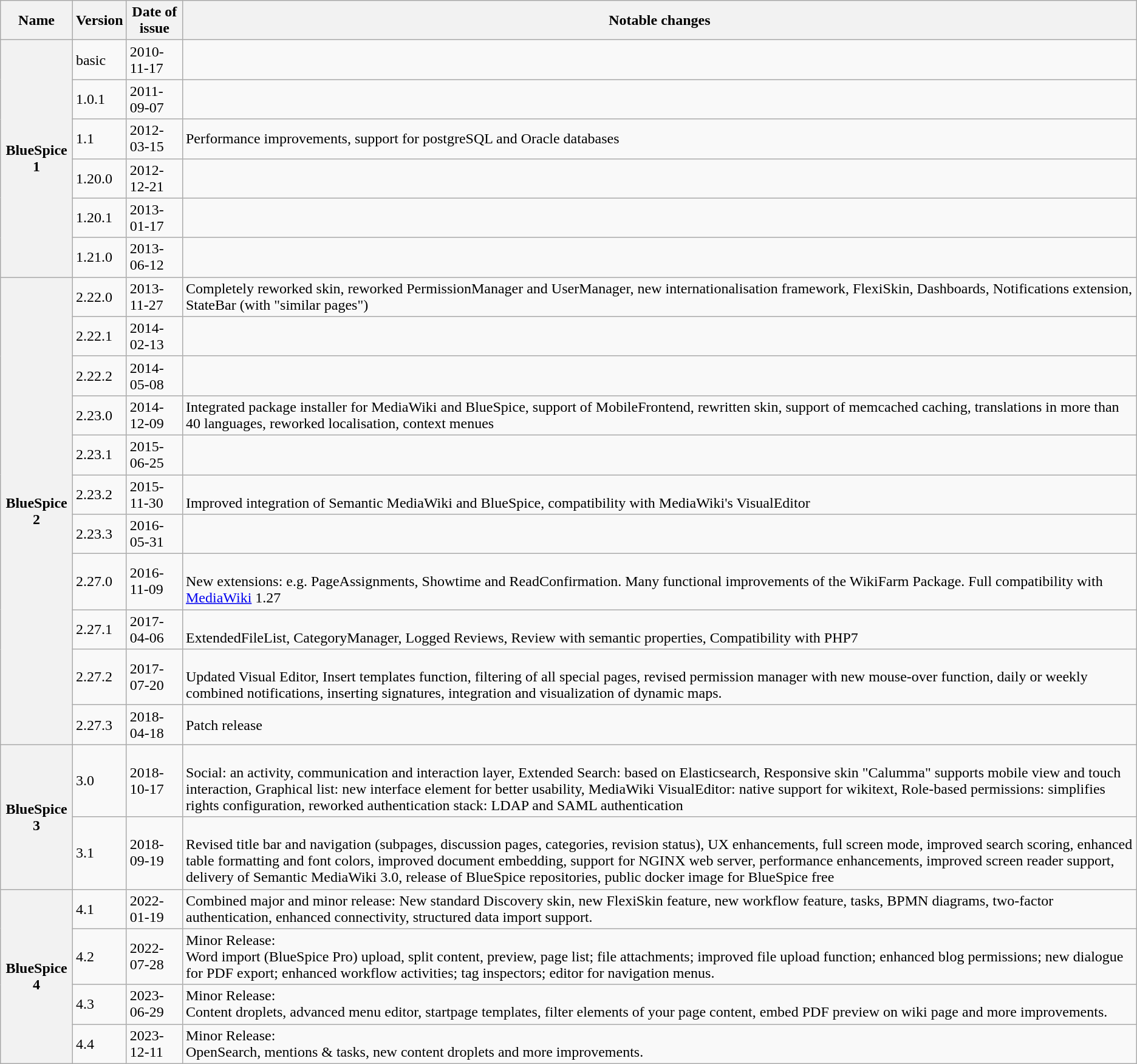<table class="wikitable">
<tr>
<th>Name</th>
<th>Version</th>
<th>Date of issue</th>
<th>Notable changes</th>
</tr>
<tr>
<th rowspan="6">BlueSpice 1</th>
<td>basic</td>
<td>2010-11-17</td>
<td></td>
</tr>
<tr>
<td>1.0.1</td>
<td>2011-09-07</td>
<td></td>
</tr>
<tr>
<td>1.1</td>
<td><span>2012-03-15</span></td>
<td><span>Performance improvements, support for postgreSQL and Oracle databases</span></td>
</tr>
<tr>
<td>1.20.0</td>
<td>2012-12-21</td>
<td></td>
</tr>
<tr>
<td>1.20.1</td>
<td>2013-01-17</td>
<td></td>
</tr>
<tr>
<td>1.21.0</td>
<td>2013-06-12</td>
<td></td>
</tr>
<tr>
<th rowspan="11">BlueSpice 2</th>
<td>2.22.0</td>
<td>2013-11-27</td>
<td>Completely reworked skin, reworked PermissionManager and UserManager, new internationalisation framework, FlexiSkin, Dashboards, Notifications extension, StateBar (with "similar pages")</td>
</tr>
<tr>
<td>2.22.1</td>
<td><span>2014-02-13</span></td>
<td></td>
</tr>
<tr>
<td>2.22.2</td>
<td>2014-05-08</td>
<td></td>
</tr>
<tr>
<td>2.23.0</td>
<td>2014-12-09</td>
<td>Integrated package installer for MediaWiki and BlueSpice, support of MobileFrontend, rewritten skin, support of memcached caching, translations in more than 40 languages, reworked localisation, context menues</td>
</tr>
<tr>
<td>2.23.1</td>
<td>2015-06-25</td>
<td></td>
</tr>
<tr>
<td>2.23.2</td>
<td>2015-11-30</td>
<td><br>Improved integration of Semantic MediaWiki and BlueSpice, compatibility with MediaWiki's VisualEditor</td>
</tr>
<tr>
<td>2.23.3</td>
<td>2016-05-31</td>
<td></td>
</tr>
<tr>
<td>2.27.0</td>
<td>2016-11-09</td>
<td><br>New extensions: e.g. PageAssignments, Showtime and ReadConfirmation. Many functional improvements of the WikiFarm Package. Full compatibility with <a href='#'>MediaWiki</a> 1.27</td>
</tr>
<tr>
<td>2.27.1</td>
<td>2017-04-06</td>
<td><br>ExtendedFileList, CategoryManager, Logged Reviews, Review with semantic properties, Compatibility with PHP7</td>
</tr>
<tr>
<td>2.27.2</td>
<td>2017-07-20</td>
<td><br>Updated Visual Editor, Insert templates function, filtering of all special pages, revised permission manager with new mouse-over function, daily or weekly combined notifications, inserting signatures, integration and visualization of dynamic maps.</td>
</tr>
<tr>
<td>2.27.3</td>
<td>2018-04-18</td>
<td>Patch release</td>
</tr>
<tr>
<th rowspan="2">BlueSpice 3</th>
<td>3.0</td>
<td>2018-10-17</td>
<td><br>Social: an activity, communication and interaction layer, Extended Search: based on Elasticsearch, Responsive skin "Calumma" supports mobile view and touch interaction, Graphical list: new interface element for better usability, MediaWiki VisualEditor: native support for wikitext, Role-based permissions: simplifies rights configuration, reworked authentication stack: LDAP and SAML authentication</td>
</tr>
<tr>
<td>3.1</td>
<td>2018-09-19</td>
<td><br>Revised title bar and navigation (subpages, discussion pages, categories, revision status), UX enhancements, full screen mode, improved search scoring, enhanced table formatting and font colors, improved document embedding, support for NGINX web server, performance enhancements, improved screen reader support, delivery of Semantic MediaWiki 3.0, release of BlueSpice repositories, public docker image for BlueSpice free</td>
</tr>
<tr>
<th rowspan="4">BlueSpice 4</th>
<td>4.1</td>
<td>2022-01-19</td>
<td>Combined major and minor release: New standard Discovery skin, new FlexiSkin feature, new workflow feature, tasks, BPMN diagrams, two-factor authentication, enhanced connectivity, structured data import support.</td>
</tr>
<tr>
<td>4.2</td>
<td>2022-07-28</td>
<td>Minor Release:<br>Word import (BlueSpice Pro) upload, split content, preview, page list; file attachments; improved file upload function; enhanced blog permissions; new dialogue for PDF export; enhanced workflow activities; tag inspectors; editor for navigation menus.</td>
</tr>
<tr>
<td>4.3</td>
<td>2023-06-29</td>
<td>Minor Release:<br>Content droplets, advanced menu editor, startpage templates, filter elements of your page content, embed PDF preview on wiki page and more improvements.</td>
</tr>
<tr>
<td>4.4</td>
<td>2023-12-11</td>
<td>Minor Release:<br>OpenSearch, mentions & tasks, new content droplets and more improvements.</td>
</tr>
</table>
